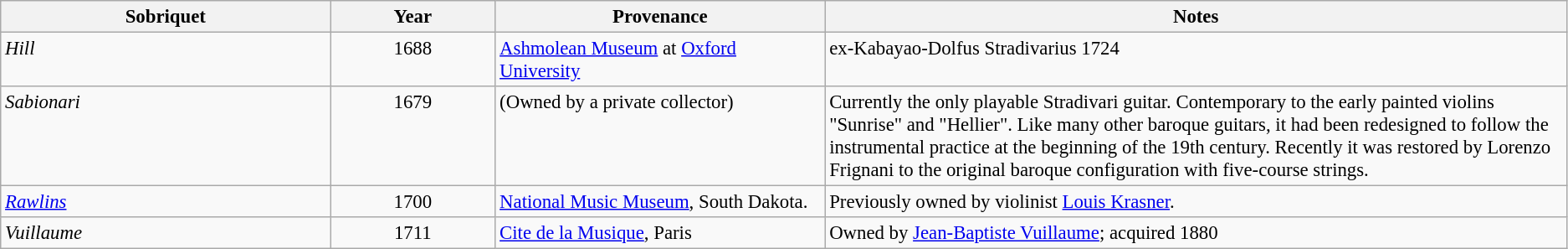<table class="wikitable" style="font-size: 95%;">
<tr>
<th width="20%">Sobriquet</th>
<th width="10%">Year</th>
<th width="20%">Provenance</th>
<th width="45%">Notes</th>
</tr>
<tr valign="top">
<td><em>Hill</em></td>
<td align=center>1688</td>
<td><a href='#'>Ashmolean Museum</a> at <a href='#'>Oxford University</a></td>
<td>ex-Kabayao-Dolfus Stradivarius 1724</td>
</tr>
<tr valign="top">
<td><em>Sabionari</em></td>
<td align=center>1679</td>
<td>(Owned by a private collector)</td>
<td>Currently the only playable Stradivari guitar. Contemporary to the early painted violins "Sunrise" and "Hellier". Like many other baroque guitars, it had been redesigned to follow the instrumental practice at the beginning of the 19th century. Recently it was restored by Lorenzo Frignani to the original baroque configuration with five-course strings.</td>
</tr>
<tr valign="top">
<td><a href='#'><em>Rawlins</em></a></td>
<td align=center>1700</td>
<td><a href='#'>National Music Museum</a>, South Dakota.</td>
<td>Previously owned by violinist <a href='#'>Louis Krasner</a>.</td>
</tr>
<tr>
<td><em>Vuillaume</em></td>
<td align=center>1711</td>
<td><a href='#'>Cite de la Musique</a>, Paris </td>
<td>Owned by <a href='#'>Jean-Baptiste Vuillaume</a>; acquired 1880</td>
</tr>
</table>
